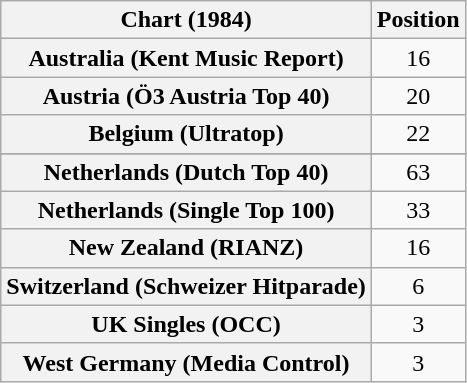<table class="wikitable plainrowheaders sortable">
<tr>
<th>Chart (1984)</th>
<th>Position</th>
</tr>
<tr>
<th scope="row">Australia (Kent Music Report)</th>
<td style="text-align:center;">16</td>
</tr>
<tr>
<th scope="row">Austria (Ö3 Austria Top 40)</th>
<td align="center">20</td>
</tr>
<tr>
<th scope="row">Belgium (Ultratop)</th>
<td align="center">22</td>
</tr>
<tr>
</tr>
<tr>
<th scope="row">Netherlands (Dutch Top 40)</th>
<td align="center">63</td>
</tr>
<tr>
<th scope="row">Netherlands (Single Top 100)</th>
<td style="text-align:center;">33</td>
</tr>
<tr>
<th scope="row">New Zealand (RIANZ)</th>
<td align="center">16</td>
</tr>
<tr>
<th scope="row">Switzerland (Schweizer Hitparade)</th>
<td style="text-align:center;">6</td>
</tr>
<tr>
<th scope="row">UK Singles (OCC)</th>
<td style="text-align:center;">3</td>
</tr>
<tr>
<th scope="row">West Germany (Media Control)</th>
<td style="text-align:center;">3</td>
</tr>
</table>
